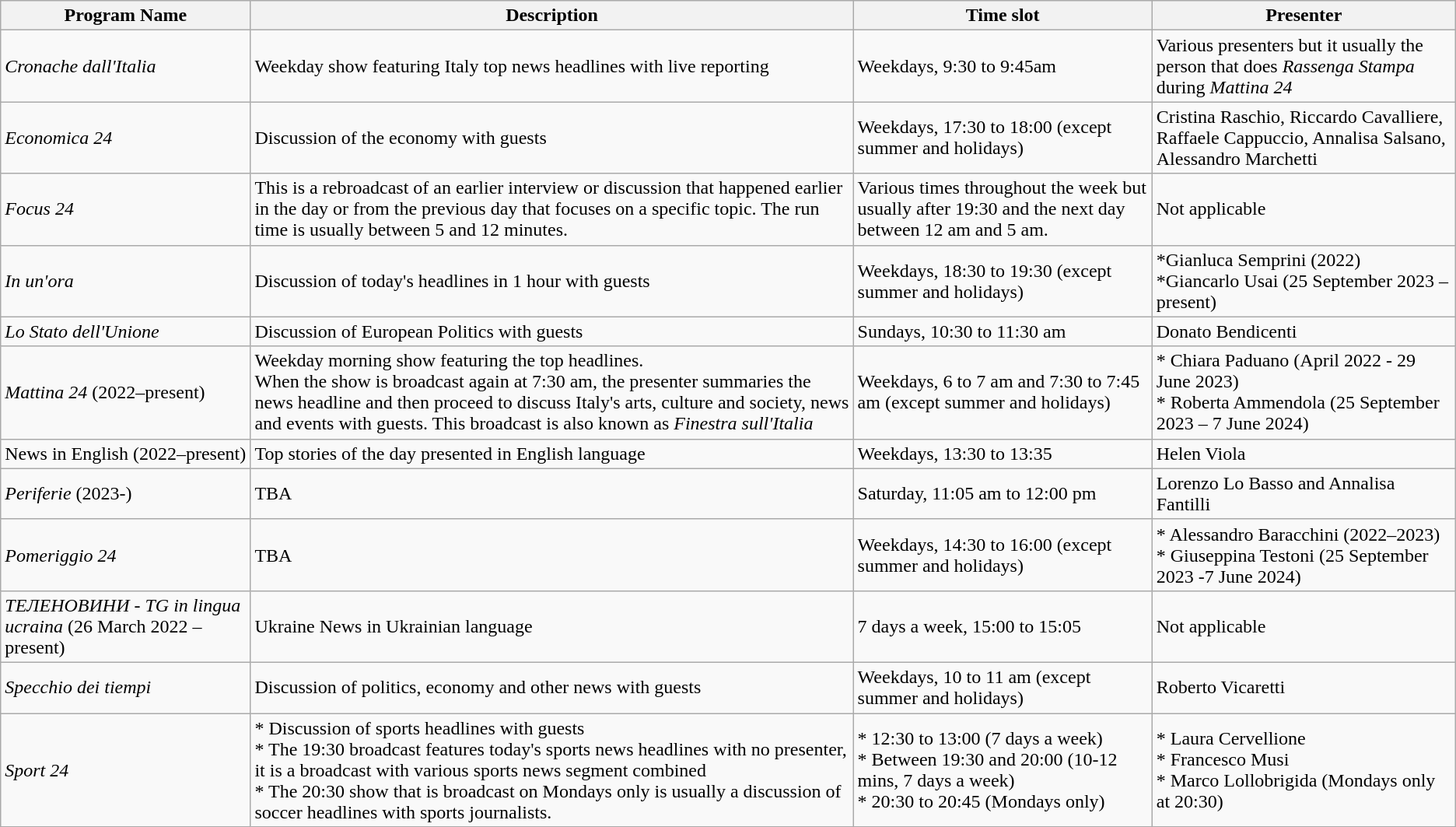<table class="wikitable sortable">
<tr>
<th>Program Name</th>
<th>Description</th>
<th>Time slot</th>
<th>Presenter</th>
</tr>
<tr>
<td><em>Cronache dall'Italia</em></td>
<td>Weekday show featuring Italy top news headlines with live reporting</td>
<td>Weekdays, 9:30 to 9:45am</td>
<td>Various presenters but it usually the person that does <em>Rassenga Stampa</em> during <em>Mattina 24</em></td>
</tr>
<tr>
<td><em>Economica 24</em></td>
<td>Discussion of the economy with guests</td>
<td>Weekdays, 17:30 to 18:00 (except summer and holidays)</td>
<td>Cristina Raschio, Riccardo Cavalliere, Raffaele Cappuccio, Annalisa Salsano, Alessandro Marchetti</td>
</tr>
<tr>
<td><em>Focus 24</em></td>
<td>This is a rebroadcast of an earlier interview or discussion that happened earlier in the day or from the previous day that focuses on a specific topic. The run time is usually between 5 and 12 minutes.</td>
<td>Various times throughout the week but usually after 19:30 and the next day between 12 am and 5 am.</td>
<td>Not applicable</td>
</tr>
<tr>
<td><em>In un'ora</em></td>
<td>Discussion of today's headlines in 1 hour with guests</td>
<td>Weekdays, 18:30 to 19:30 (except summer and holidays)</td>
<td>*Gianluca Semprini (2022)<br>*Giancarlo Usai (25 September 2023 – present)</td>
</tr>
<tr>
<td><em>Lo Stato dell'Unione</em></td>
<td>Discussion of European Politics with guests</td>
<td>Sundays, 10:30 to 11:30 am</td>
<td>Donato Bendicenti</td>
</tr>
<tr>
<td><em>Mattina 24</em> (2022–present)</td>
<td>Weekday morning show featuring the top headlines.<br>When the show is broadcast again at 7:30 am, the presenter summaries the news headline and then proceed to discuss Italy's arts, culture and society, news and events with guests. This broadcast is also known as <em>Finestra sull'Italia</em></td>
<td>Weekdays, 6 to 7 am and 7:30 to 7:45 am (except summer and holidays)</td>
<td>* Chiara Paduano (April 2022 - 29 June 2023)<br> * Roberta Ammendola (25 September 2023 – 7 June 2024)</td>
</tr>
<tr>
<td>News in English (2022–present)</td>
<td>Top stories of the day presented in English language</td>
<td>Weekdays, 13:30 to 13:35</td>
<td>Helen Viola</td>
</tr>
<tr>
<td><em>Periferie</em> (2023-)</td>
<td>TBA</td>
<td>Saturday, 11:05 am to 12:00 pm</td>
<td>Lorenzo Lo Basso and Annalisa Fantilli</td>
</tr>
<tr>
<td><em>Pomeriggio 24</em></td>
<td>TBA</td>
<td>Weekdays, 14:30 to 16:00 (except summer and holidays)</td>
<td>* Alessandro Baracchini (2022–2023) <br> * Giuseppina Testoni (25 September 2023 -7 June 2024)</td>
</tr>
<tr>
<td><em>TEЛEНOBИHИ - TG in lingua ucraina</em> (26 March 2022 – present)</td>
<td>Ukraine News in Ukrainian language</td>
<td>7 days a week, 15:00 to 15:05</td>
<td>Not applicable</td>
</tr>
<tr>
<td><em>Specchio dei tiempi</em></td>
<td>Discussion of politics, economy and other news with guests</td>
<td>Weekdays, 10 to 11 am (except summer and holidays)</td>
<td>Roberto Vicaretti</td>
</tr>
<tr>
<td><em>Sport 24</em></td>
<td>* Discussion of sports headlines with guests <br> * The 19:30 broadcast features today's sports news headlines with no presenter, it is a broadcast with various sports news segment combined<br> * The 20:30 show that is broadcast on Mondays only is usually a discussion of soccer headlines with sports journalists.</td>
<td>* 12:30 to 13:00 (7 days a week)<br>* Between 19:30 and 20:00 (10-12 mins, 7 days a week)<br>* 20:30 to 20:45 (Mondays only)</td>
<td>* Laura Cervellione<br>* Francesco Musi<br>* Marco Lollobrigida (Mondays only at 20:30)</td>
</tr>
</table>
